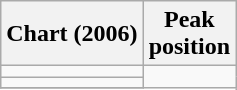<table class="wikitable sortable plainrowheaders">
<tr>
<th>Chart (2006)</th>
<th>Peak<br>position</th>
</tr>
<tr>
<td></td>
</tr>
<tr>
<td></td>
</tr>
<tr>
</tr>
</table>
